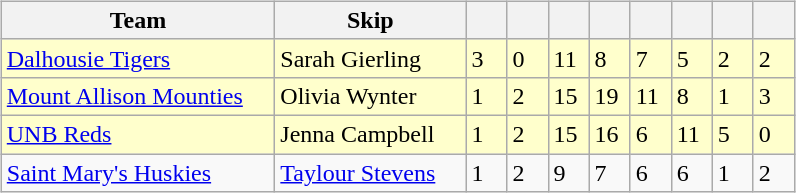<table table>
<tr>
<td valign=top width=10%><br><table class=wikitable>
<tr>
<th width=175>Team</th>
<th width=120>Skip</th>
<th width=20></th>
<th width=20></th>
<th width=20></th>
<th width=20></th>
<th width=20></th>
<th width=20></th>
<th width=20></th>
<th width=20></th>
</tr>
<tr bgcolor=#ffffcc>
<td> <a href='#'>Dalhousie Tigers</a></td>
<td>Sarah Gierling</td>
<td>3</td>
<td>0</td>
<td>11</td>
<td>8</td>
<td>7</td>
<td>5</td>
<td>2</td>
<td>2</td>
</tr>
<tr bgcolor=#ffffcc>
<td> <a href='#'>Mount Allison Mounties</a></td>
<td>Olivia Wynter</td>
<td>1</td>
<td>2</td>
<td>15</td>
<td>19</td>
<td>11</td>
<td>8</td>
<td>1</td>
<td>3</td>
</tr>
<tr bgcolor=#ffffcc>
<td> <a href='#'>UNB Reds</a></td>
<td>Jenna Campbell</td>
<td>1</td>
<td>2</td>
<td>15</td>
<td>16</td>
<td>6</td>
<td>11</td>
<td>5</td>
<td>0</td>
</tr>
<tr>
<td> <a href='#'>Saint Mary's Huskies</a></td>
<td><a href='#'>Taylour Stevens</a></td>
<td>1</td>
<td>2</td>
<td>9</td>
<td>7</td>
<td>6</td>
<td>6</td>
<td>1</td>
<td>2</td>
</tr>
</table>
</td>
</tr>
</table>
